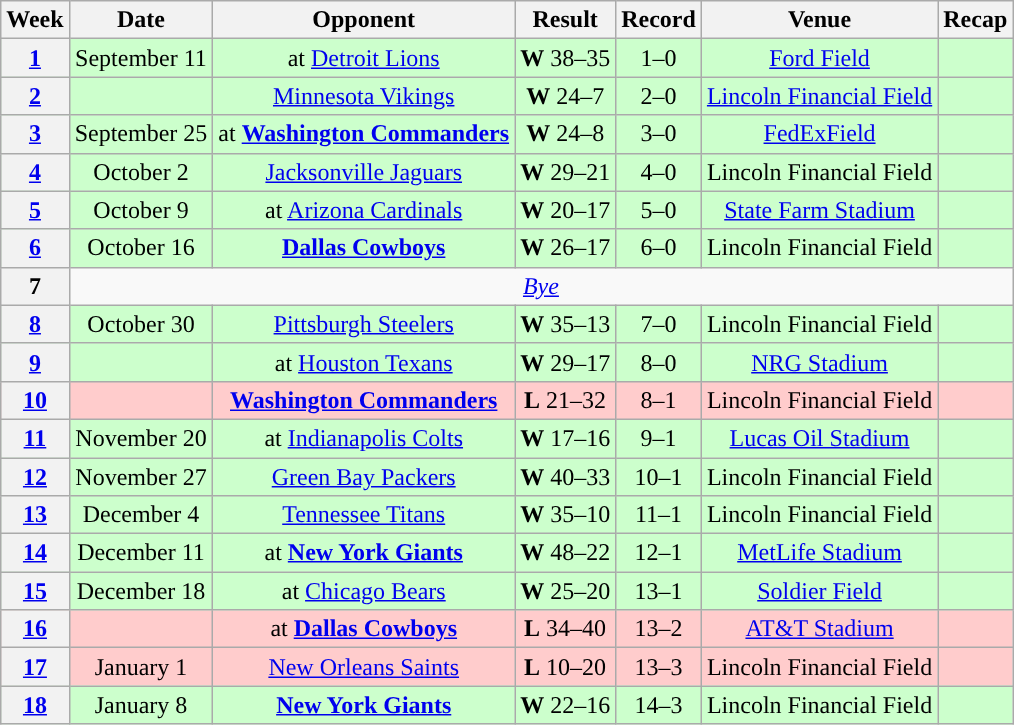<table class="wikitable" style="text-align:center">
<tr>
<th>Week</th>
<th>Date</th>
<th>Opponent</th>
<th>Result</th>
<th>Record</th>
<th>Venue</th>
<th>Recap</th>
</tr>
<tr style="background:#cfc">
<th><a href='#'>1</a></th>
<td>September 11</td>
<td>at <a href='#'>Detroit Lions</a></td>
<td><strong>W</strong> 38–35</td>
<td>1–0</td>
<td><a href='#'>Ford Field</a></td>
<td></td>
</tr>
<tr style="background:#cfc">
<th><a href='#'>2</a></th>
<td></td>
<td><a href='#'>Minnesota Vikings</a></td>
<td><strong>W</strong> 24–7</td>
<td>2–0</td>
<td><a href='#'>Lincoln Financial Field</a></td>
<td></td>
</tr>
<tr style="background:#cfc">
<th><a href='#'>3</a></th>
<td>September 25</td>
<td>at <strong><a href='#'>Washington Commanders</a></strong></td>
<td><strong>W</strong> 24–8</td>
<td>3–0</td>
<td><a href='#'>FedExField</a></td>
<td></td>
</tr>
<tr style="background:#cfc">
<th><a href='#'>4</a></th>
<td>October 2</td>
<td><a href='#'>Jacksonville Jaguars</a></td>
<td><strong>W</strong> 29–21</td>
<td>4–0</td>
<td>Lincoln Financial Field</td>
<td></td>
</tr>
<tr style="background:#cfc">
<th><a href='#'>5</a></th>
<td>October 9</td>
<td>at <a href='#'>Arizona Cardinals</a></td>
<td><strong>W</strong> 20–17</td>
<td>5–0</td>
<td><a href='#'>State Farm Stadium</a></td>
<td></td>
</tr>
<tr style="background:#cfc">
<th><a href='#'>6</a></th>
<td>October 16</td>
<td><strong><a href='#'>Dallas Cowboys</a></strong></td>
<td><strong>W</strong> 26–17</td>
<td>6–0</td>
<td>Lincoln Financial Field</td>
<td></td>
</tr>
<tr>
<th>7</th>
<td colspan="6"><em><a href='#'>Bye</a></em></td>
</tr>
<tr style="background:#cfc">
<th><a href='#'>8</a></th>
<td>October 30</td>
<td><a href='#'>Pittsburgh Steelers</a></td>
<td><strong>W</strong> 35–13</td>
<td>7–0</td>
<td>Lincoln Financial Field</td>
<td></td>
</tr>
<tr style="background:#cfc">
<th><a href='#'>9</a></th>
<td></td>
<td>at <a href='#'>Houston Texans</a></td>
<td><strong>W</strong> 29–17</td>
<td>8–0</td>
<td><a href='#'>NRG Stadium</a></td>
<td></td>
</tr>
<tr style="background:#fcc">
<th><a href='#'>10</a></th>
<td></td>
<td><strong><a href='#'>Washington Commanders</a></strong></td>
<td><strong>L</strong> 21–32</td>
<td>8–1</td>
<td>Lincoln Financial Field</td>
<td></td>
</tr>
<tr style="background:#cfc">
<th><a href='#'>11</a></th>
<td>November 20</td>
<td>at <a href='#'>Indianapolis Colts</a></td>
<td><strong>W</strong> 17–16</td>
<td>9–1</td>
<td><a href='#'>Lucas Oil Stadium</a></td>
<td></td>
</tr>
<tr style="background:#cfc">
<th><a href='#'>12</a></th>
<td>November 27</td>
<td><a href='#'>Green Bay Packers</a></td>
<td><strong>W</strong> 40–33</td>
<td>10–1</td>
<td>Lincoln Financial Field</td>
<td></td>
</tr>
<tr style="background:#cfc">
<th><a href='#'>13</a></th>
<td>December 4</td>
<td><a href='#'>Tennessee Titans</a></td>
<td><strong>W</strong> 35–10</td>
<td>11–1</td>
<td>Lincoln Financial Field</td>
<td></td>
</tr>
<tr style="background:#cfc">
<th><a href='#'>14</a></th>
<td>December 11</td>
<td>at <strong><a href='#'>New York Giants</a></strong></td>
<td><strong>W</strong> 48–22</td>
<td>12–1</td>
<td><a href='#'>MetLife Stadium</a></td>
<td></td>
</tr>
<tr style="background:#cfc">
<th><a href='#'>15</a></th>
<td>December 18</td>
<td>at <a href='#'>Chicago Bears</a></td>
<td><strong>W</strong> 25–20</td>
<td>13–1</td>
<td><a href='#'>Soldier Field</a></td>
<td></td>
</tr>
<tr style="background:#fcc">
<th><a href='#'>16</a></th>
<td></td>
<td>at <strong><a href='#'>Dallas Cowboys</a></strong></td>
<td><strong>L</strong> 34–40</td>
<td>13–2</td>
<td><a href='#'>AT&T Stadium</a></td>
<td></td>
</tr>
<tr style="background:#fcc">
<th><a href='#'>17</a></th>
<td>January 1</td>
<td><a href='#'>New Orleans Saints</a></td>
<td><strong>L</strong> 10–20</td>
<td>13–3</td>
<td>Lincoln Financial Field</td>
<td></td>
</tr>
<tr style="background:#cfc">
<th><a href='#'>18</a></th>
<td>January 8</td>
<td><strong><a href='#'>New York Giants</a></strong></td>
<td><strong>W</strong> 22–16</td>
<td>14–3</td>
<td>Lincoln Financial Field</td>
<td></td>
</tr>
</table>
